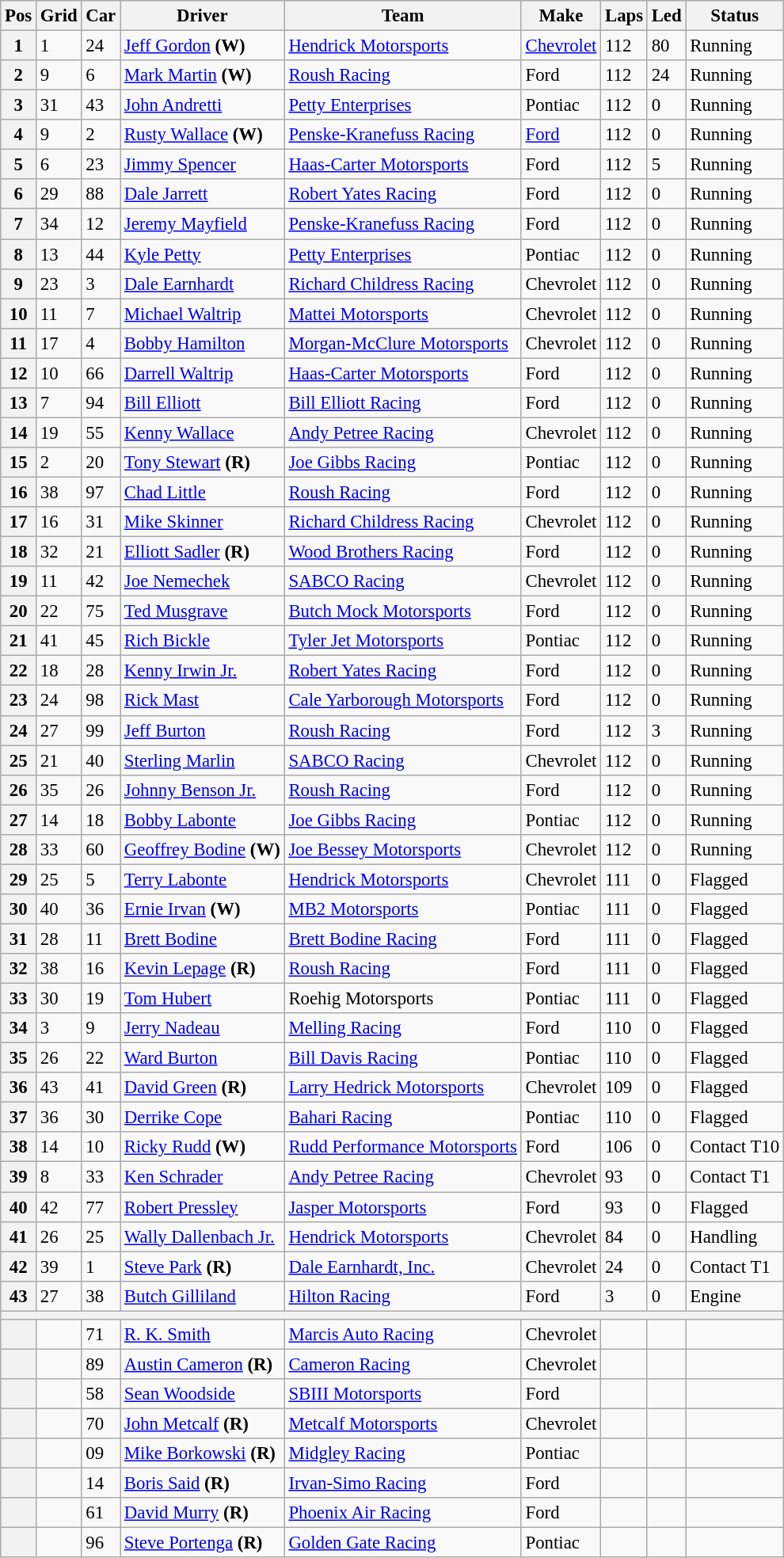<table class="sortable wikitable" style="font-size:95%">
<tr>
<th>Pos</th>
<th>Grid</th>
<th>Car</th>
<th>Driver</th>
<th>Team</th>
<th>Make</th>
<th>Laps</th>
<th>Led</th>
<th>Status</th>
</tr>
<tr>
<th>1</th>
<td>1</td>
<td>24</td>
<td><a href='#'>Jeff Gordon</a> <strong>(W)</strong></td>
<td><a href='#'>Hendrick Motorsports</a></td>
<td><a href='#'>Chevrolet</a></td>
<td>112</td>
<td>80</td>
<td>Running</td>
</tr>
<tr>
<th>2</th>
<td>9</td>
<td>6</td>
<td><a href='#'>Mark Martin</a> <strong>(W)</strong></td>
<td><a href='#'>Roush Racing</a></td>
<td>Ford</td>
<td>112</td>
<td>24</td>
<td>Running</td>
</tr>
<tr>
<th>3</th>
<td>31</td>
<td>43</td>
<td><a href='#'>John Andretti</a></td>
<td><a href='#'>Petty Enterprises</a></td>
<td>Pontiac</td>
<td>112</td>
<td>0</td>
<td>Running</td>
</tr>
<tr>
<th>4</th>
<td>9</td>
<td>2</td>
<td><a href='#'>Rusty Wallace</a> <strong>(W)</strong></td>
<td><a href='#'>Penske-Kranefuss Racing</a></td>
<td><a href='#'>Ford</a></td>
<td>112</td>
<td>0</td>
<td>Running</td>
</tr>
<tr>
<th>5</th>
<td>6</td>
<td>23</td>
<td><a href='#'>Jimmy Spencer</a></td>
<td><a href='#'>Haas-Carter Motorsports</a></td>
<td>Ford</td>
<td>112</td>
<td>5</td>
<td>Running</td>
</tr>
<tr>
<th>6</th>
<td>29</td>
<td>88</td>
<td><a href='#'>Dale Jarrett</a></td>
<td><a href='#'>Robert Yates Racing</a></td>
<td>Ford</td>
<td>112</td>
<td>0</td>
<td>Running</td>
</tr>
<tr>
<th>7</th>
<td>34</td>
<td>12</td>
<td><a href='#'>Jeremy Mayfield</a></td>
<td><a href='#'>Penske-Kranefuss Racing</a></td>
<td>Ford</td>
<td>112</td>
<td>0</td>
<td>Running</td>
</tr>
<tr>
<th>8</th>
<td>13</td>
<td>44</td>
<td><a href='#'>Kyle Petty</a></td>
<td><a href='#'>Petty Enterprises</a></td>
<td>Pontiac</td>
<td>112</td>
<td>0</td>
<td>Running</td>
</tr>
<tr>
<th>9</th>
<td>23</td>
<td>3</td>
<td><a href='#'>Dale Earnhardt</a></td>
<td><a href='#'>Richard Childress Racing</a></td>
<td>Chevrolet</td>
<td>112</td>
<td>0</td>
<td>Running</td>
</tr>
<tr>
<th>10</th>
<td>11</td>
<td>7</td>
<td><a href='#'>Michael Waltrip</a></td>
<td><a href='#'>Mattei Motorsports</a></td>
<td>Chevrolet</td>
<td>112</td>
<td>0</td>
<td>Running</td>
</tr>
<tr>
<th>11</th>
<td>17</td>
<td>4</td>
<td><a href='#'>Bobby Hamilton</a></td>
<td><a href='#'>Morgan-McClure Motorsports</a></td>
<td>Chevrolet</td>
<td>112</td>
<td>0</td>
<td>Running</td>
</tr>
<tr>
<th>12</th>
<td>10</td>
<td>66</td>
<td><a href='#'>Darrell Waltrip</a></td>
<td><a href='#'>Haas-Carter Motorsports</a></td>
<td>Ford</td>
<td>112</td>
<td>0</td>
<td>Running</td>
</tr>
<tr>
<th>13</th>
<td>7</td>
<td>94</td>
<td><a href='#'>Bill Elliott</a></td>
<td><a href='#'>Bill Elliott Racing</a></td>
<td>Ford</td>
<td>112</td>
<td>0</td>
<td>Running</td>
</tr>
<tr>
<th>14</th>
<td>19</td>
<td>55</td>
<td><a href='#'>Kenny Wallace</a></td>
<td><a href='#'>Andy Petree Racing</a></td>
<td>Chevrolet</td>
<td>112</td>
<td>0</td>
<td>Running</td>
</tr>
<tr>
<th>15</th>
<td>2</td>
<td>20</td>
<td><a href='#'>Tony Stewart</a> <strong>(R)</strong></td>
<td><a href='#'>Joe Gibbs Racing</a></td>
<td>Pontiac</td>
<td>112</td>
<td>0</td>
<td>Running</td>
</tr>
<tr>
<th>16</th>
<td>38</td>
<td>97</td>
<td><a href='#'>Chad Little</a></td>
<td><a href='#'>Roush Racing</a></td>
<td>Ford</td>
<td>112</td>
<td>0</td>
<td>Running</td>
</tr>
<tr>
<th>17</th>
<td>16</td>
<td>31</td>
<td><a href='#'>Mike Skinner</a></td>
<td><a href='#'>Richard Childress Racing</a></td>
<td>Chevrolet</td>
<td>112</td>
<td>0</td>
<td>Running</td>
</tr>
<tr>
<th>18</th>
<td>32</td>
<td>21</td>
<td><a href='#'>Elliott Sadler</a> <strong>(R)</strong></td>
<td><a href='#'>Wood Brothers Racing</a></td>
<td>Ford</td>
<td>112</td>
<td>0</td>
<td>Running</td>
</tr>
<tr>
<th>19</th>
<td>11</td>
<td>42</td>
<td><a href='#'>Joe Nemechek</a></td>
<td><a href='#'>SABCO Racing</a></td>
<td>Chevrolet</td>
<td>112</td>
<td>0</td>
<td>Running</td>
</tr>
<tr>
<th>20</th>
<td>22</td>
<td>75</td>
<td><a href='#'>Ted Musgrave</a></td>
<td><a href='#'>Butch Mock Motorsports</a></td>
<td>Ford</td>
<td>112</td>
<td>0</td>
<td>Running</td>
</tr>
<tr>
<th>21</th>
<td>41</td>
<td>45</td>
<td><a href='#'>Rich Bickle</a></td>
<td><a href='#'>Tyler Jet Motorsports</a></td>
<td>Pontiac</td>
<td>112</td>
<td>0</td>
<td>Running</td>
</tr>
<tr>
<th>22</th>
<td>18</td>
<td>28</td>
<td><a href='#'>Kenny Irwin Jr.</a></td>
<td><a href='#'>Robert Yates Racing</a></td>
<td>Ford</td>
<td>112</td>
<td>0</td>
<td>Running</td>
</tr>
<tr>
<th>23</th>
<td>24</td>
<td>98</td>
<td><a href='#'>Rick Mast</a></td>
<td><a href='#'>Cale Yarborough Motorsports</a></td>
<td>Ford</td>
<td>112</td>
<td>0</td>
<td>Running</td>
</tr>
<tr>
<th>24</th>
<td>27</td>
<td>99</td>
<td><a href='#'>Jeff Burton</a></td>
<td><a href='#'>Roush Racing</a></td>
<td>Ford</td>
<td>112</td>
<td>3</td>
<td>Running</td>
</tr>
<tr>
<th>25</th>
<td>21</td>
<td>40</td>
<td><a href='#'>Sterling Marlin</a></td>
<td><a href='#'>SABCO Racing</a></td>
<td>Chevrolet</td>
<td>112</td>
<td>0</td>
<td>Running</td>
</tr>
<tr>
<th>26</th>
<td>35</td>
<td>26</td>
<td><a href='#'>Johnny Benson Jr.</a></td>
<td><a href='#'>Roush Racing</a></td>
<td>Ford</td>
<td>112</td>
<td>0</td>
<td>Running</td>
</tr>
<tr>
<th>27</th>
<td>14</td>
<td>18</td>
<td><a href='#'>Bobby Labonte</a></td>
<td><a href='#'>Joe Gibbs Racing</a></td>
<td>Pontiac</td>
<td>112</td>
<td>0</td>
<td>Running</td>
</tr>
<tr>
<th>28</th>
<td>33</td>
<td>60</td>
<td><a href='#'>Geoffrey Bodine</a> <strong>(W)</strong></td>
<td><a href='#'>Joe Bessey Motorsports</a></td>
<td>Chevrolet</td>
<td>112</td>
<td>0</td>
<td>Running</td>
</tr>
<tr>
<th>29</th>
<td>25</td>
<td>5</td>
<td><a href='#'>Terry Labonte</a></td>
<td><a href='#'>Hendrick Motorsports</a></td>
<td>Chevrolet</td>
<td>111</td>
<td>0</td>
<td>Flagged</td>
</tr>
<tr>
<th>30</th>
<td>40</td>
<td>36</td>
<td><a href='#'>Ernie Irvan</a> <strong>(W)</strong></td>
<td><a href='#'>MB2 Motorsports</a></td>
<td>Pontiac</td>
<td>111</td>
<td>0</td>
<td>Flagged</td>
</tr>
<tr>
<th>31</th>
<td>28</td>
<td>11</td>
<td><a href='#'>Brett Bodine</a></td>
<td><a href='#'>Brett Bodine Racing</a></td>
<td>Ford</td>
<td>111</td>
<td>0</td>
<td>Flagged</td>
</tr>
<tr>
<th>32</th>
<td>38</td>
<td>16</td>
<td><a href='#'>Kevin Lepage</a> <strong>(R)</strong></td>
<td><a href='#'>Roush Racing</a></td>
<td>Ford</td>
<td>111</td>
<td>0</td>
<td>Flagged</td>
</tr>
<tr>
<th>33</th>
<td>30</td>
<td>19</td>
<td><a href='#'>Tom Hubert</a></td>
<td>Roehig Motorsports</td>
<td>Pontiac</td>
<td>111</td>
<td>0</td>
<td>Flagged</td>
</tr>
<tr>
<th>34</th>
<td>3</td>
<td>9</td>
<td><a href='#'>Jerry Nadeau</a></td>
<td><a href='#'>Melling Racing</a></td>
<td>Ford</td>
<td>110</td>
<td>0</td>
<td>Flagged</td>
</tr>
<tr>
<th>35</th>
<td>26</td>
<td>22</td>
<td><a href='#'>Ward Burton</a></td>
<td><a href='#'>Bill Davis Racing</a></td>
<td>Pontiac</td>
<td>110</td>
<td>0</td>
<td>Flagged</td>
</tr>
<tr>
<th>36</th>
<td>43</td>
<td>41</td>
<td><a href='#'>David Green</a> <strong>(R)</strong></td>
<td><a href='#'>Larry Hedrick Motorsports</a></td>
<td>Chevrolet</td>
<td>109</td>
<td>0</td>
<td>Flagged</td>
</tr>
<tr>
<th>37</th>
<td>36</td>
<td>30</td>
<td><a href='#'>Derrike Cope</a></td>
<td><a href='#'>Bahari Racing</a></td>
<td>Pontiac</td>
<td>110</td>
<td>0</td>
<td>Flagged</td>
</tr>
<tr>
<th>38</th>
<td>14</td>
<td>10</td>
<td><a href='#'>Ricky Rudd</a> <strong>(W)</strong></td>
<td><a href='#'>Rudd Performance Motorsports</a></td>
<td>Ford</td>
<td>106</td>
<td>0</td>
<td>Contact T10</td>
</tr>
<tr>
<th>39</th>
<td>8</td>
<td>33</td>
<td><a href='#'>Ken Schrader</a></td>
<td><a href='#'>Andy Petree Racing</a></td>
<td>Chevrolet</td>
<td>93</td>
<td>0</td>
<td>Contact T1</td>
</tr>
<tr>
<th>40</th>
<td>42</td>
<td>77</td>
<td><a href='#'>Robert Pressley</a></td>
<td><a href='#'>Jasper Motorsports</a></td>
<td>Ford</td>
<td>93</td>
<td>0</td>
<td>Flagged</td>
</tr>
<tr>
<th>41</th>
<td>26</td>
<td>25</td>
<td><a href='#'>Wally Dallenbach Jr.</a></td>
<td><a href='#'>Hendrick Motorsports</a></td>
<td>Chevrolet</td>
<td>84</td>
<td>0</td>
<td>Handling</td>
</tr>
<tr>
<th>42</th>
<td>39</td>
<td>1</td>
<td><a href='#'>Steve Park</a> <strong>(R)</strong></td>
<td><a href='#'>Dale Earnhardt, Inc.</a></td>
<td>Chevrolet</td>
<td>24</td>
<td>0</td>
<td>Contact T1</td>
</tr>
<tr>
<th>43</th>
<td>27</td>
<td>38</td>
<td><a href='#'>Butch Gilliland</a></td>
<td><a href='#'>Hilton Racing</a></td>
<td>Ford</td>
<td>3</td>
<td>0</td>
<td>Engine</td>
</tr>
<tr>
<th colspan="10"></th>
</tr>
<tr>
<th></th>
<td></td>
<td>71</td>
<td><a href='#'>R. K. Smith</a></td>
<td><a href='#'>Marcis Auto Racing</a></td>
<td>Chevrolet</td>
<td></td>
<td></td>
<td></td>
</tr>
<tr>
<th></th>
<td></td>
<td>89</td>
<td><a href='#'>Austin Cameron</a> <strong>(R)</strong></td>
<td><a href='#'>Cameron Racing</a></td>
<td>Chevrolet</td>
<td></td>
<td></td>
<td></td>
</tr>
<tr>
<th></th>
<td></td>
<td>58</td>
<td><a href='#'>Sean Woodside</a></td>
<td><a href='#'>SBIII Motorsports</a></td>
<td>Ford</td>
<td></td>
<td></td>
<td></td>
</tr>
<tr>
<th></th>
<td></td>
<td>70</td>
<td><a href='#'>John Metcalf</a> <strong>(R)</strong></td>
<td><a href='#'>Metcalf Motorsports</a></td>
<td>Chevrolet</td>
<td></td>
<td></td>
<td></td>
</tr>
<tr>
<th></th>
<td></td>
<td>09</td>
<td><a href='#'>Mike Borkowski</a> <strong>(R)</strong></td>
<td><a href='#'>Midgley Racing</a></td>
<td>Pontiac</td>
<td></td>
<td></td>
<td></td>
</tr>
<tr>
<th></th>
<td></td>
<td>14</td>
<td><a href='#'>Boris Said</a> <strong>(R)</strong></td>
<td><a href='#'>Irvan-Simo Racing</a></td>
<td>Ford</td>
<td></td>
<td></td>
<td></td>
</tr>
<tr>
<th></th>
<td></td>
<td>61</td>
<td><a href='#'>David Murry</a> <strong>(R)</strong></td>
<td><a href='#'>Phoenix Air Racing</a></td>
<td>Ford</td>
<td></td>
<td></td>
<td></td>
</tr>
<tr>
<th></th>
<td></td>
<td>96</td>
<td><a href='#'>Steve Portenga</a> <strong>(R)</strong></td>
<td><a href='#'>Golden Gate Racing</a></td>
<td>Pontiac</td>
<td></td>
<td></td>
<td></td>
</tr>
</table>
